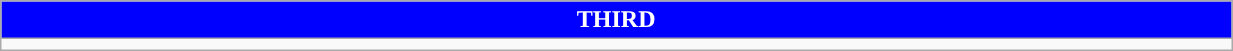<table class="wikitable collapsible collapsed" style="width:65%">
<tr>
<th colspan=6 ! style="color:white; background:blue">THIRD</th>
</tr>
<tr>
<td></td>
</tr>
</table>
